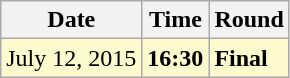<table class="wikitable">
<tr>
<th>Date</th>
<th>Time</th>
<th>Round</th>
</tr>
<tr style=background:lemonchiffon>
<td>July 12, 2015</td>
<td><strong>16:30</strong></td>
<td><strong>Final</strong></td>
</tr>
</table>
